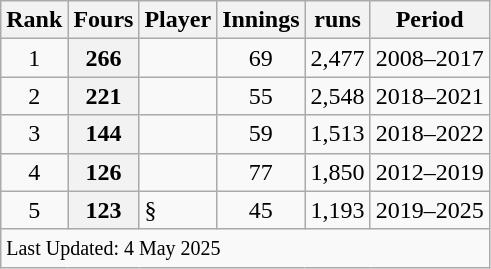<table class="wikitable">
<tr>
<th>Rank</th>
<th>Fours</th>
<th>Player</th>
<th>Innings</th>
<th>runs</th>
<th>Period</th>
</tr>
<tr>
<td style="text-align:center">1</td>
<th scope=row style=text-align:center;>266</th>
<td></td>
<td style="text-align:center">69</td>
<td style="text-align:center">2,477</td>
<td>2008–2017</td>
</tr>
<tr>
<td style="text-align:center">2</td>
<th scope=row style=text-align:center;>221</th>
<td></td>
<td style="text-align:center">55</td>
<td style="text-align:center">2,548</td>
<td>2018–2021</td>
</tr>
<tr>
<td style="text-align:center">3</td>
<th scope=row style=text-align:center;>144</th>
<td></td>
<td style="text-align:center">59</td>
<td style="text-align:center">1,513</td>
<td>2018–2022</td>
</tr>
<tr>
<td style="text-align:center">4</td>
<th scope=row style=text-align:center;>126</th>
<td></td>
<td style="text-align:center">77</td>
<td style="text-align:center">1,850</td>
<td>2012–2019</td>
</tr>
<tr>
<td style="text-align:center">5</td>
<th scope=row style=text-align:center;>123</th>
<td> §</td>
<td style="text-align:center">45</td>
<td style="text-align:center">1,193</td>
<td>2019–2025</td>
</tr>
<tr>
<td colspan=6><small>Last Updated: 4 May 2025</small></td>
</tr>
</table>
